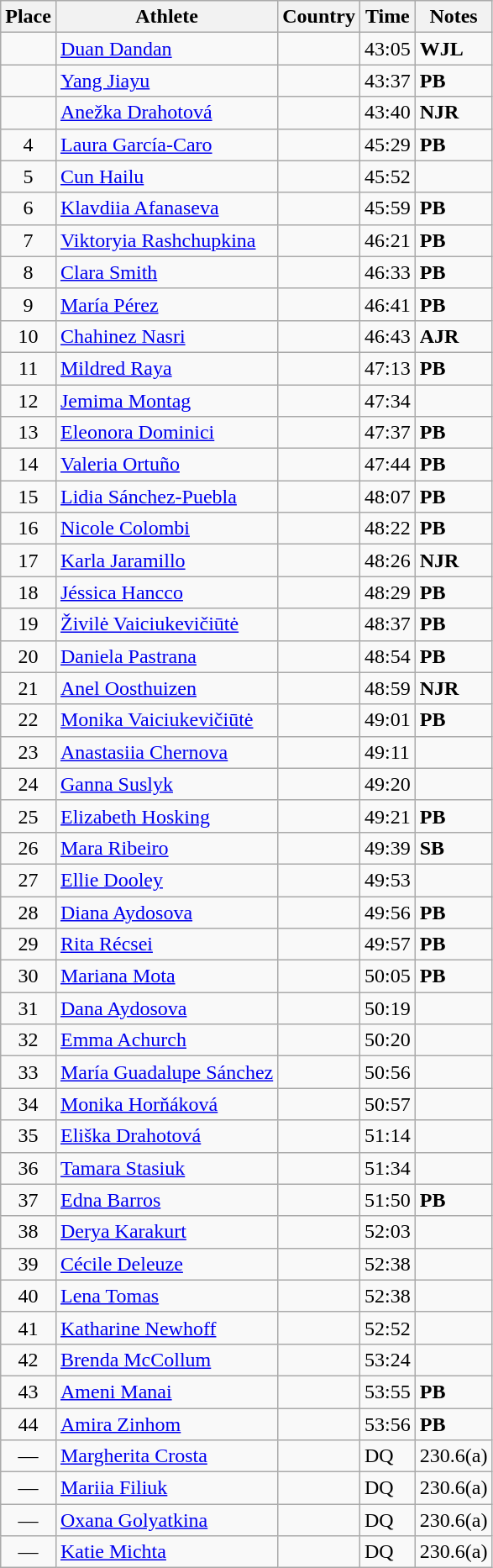<table class=wikitable>
<tr>
<th>Place</th>
<th>Athlete</th>
<th>Country</th>
<th>Time</th>
<th>Notes</th>
</tr>
<tr>
<td align=center></td>
<td align=left><a href='#'>Duan Dandan</a></td>
<td align=left></td>
<td>43:05</td>
<td><strong>WJL</strong></td>
</tr>
<tr>
<td align=center></td>
<td align=left><a href='#'>Yang Jiayu</a></td>
<td align=left></td>
<td>43:37</td>
<td><strong>PB</strong></td>
</tr>
<tr>
<td align=center></td>
<td align=left><a href='#'>Anežka Drahotová</a></td>
<td align=left></td>
<td>43:40</td>
<td><strong>NJR</strong></td>
</tr>
<tr>
<td align=center>4</td>
<td align=left><a href='#'>Laura García-Caro</a></td>
<td align=left></td>
<td>45:29</td>
<td><strong>PB</strong></td>
</tr>
<tr>
<td align=center>5</td>
<td align=left><a href='#'>Cun Hailu</a></td>
<td align=left></td>
<td>45:52</td>
<td></td>
</tr>
<tr>
<td align=center>6</td>
<td align=left><a href='#'>Klavdiia Afanaseva</a></td>
<td align=left></td>
<td>45:59</td>
<td><strong>PB</strong></td>
</tr>
<tr>
<td align=center>7</td>
<td align=left><a href='#'>Viktoryia Rashchupkina</a></td>
<td align=left></td>
<td>46:21</td>
<td><strong>PB</strong></td>
</tr>
<tr>
<td align=center>8</td>
<td align=left><a href='#'>Clara Smith</a></td>
<td align=left></td>
<td>46:33</td>
<td><strong>PB</strong></td>
</tr>
<tr>
<td align=center>9</td>
<td align=left><a href='#'>María Pérez</a></td>
<td align=left></td>
<td>46:41</td>
<td><strong>PB</strong></td>
</tr>
<tr>
<td align=center>10</td>
<td align=left><a href='#'>Chahinez Nasri</a></td>
<td align=left></td>
<td>46:43</td>
<td><strong>AJR</strong></td>
</tr>
<tr>
<td align=center>11</td>
<td align=left><a href='#'>Mildred Raya</a></td>
<td align=left></td>
<td>47:13</td>
<td><strong>PB</strong></td>
</tr>
<tr>
<td align=center>12</td>
<td align=left><a href='#'>Jemima Montag</a></td>
<td align=left></td>
<td>47:34</td>
<td></td>
</tr>
<tr>
<td align=center>13</td>
<td align=left><a href='#'>Eleonora Dominici</a></td>
<td align=left></td>
<td>47:37</td>
<td><strong>PB</strong></td>
</tr>
<tr>
<td align=center>14</td>
<td align=left><a href='#'>Valeria Ortuño</a></td>
<td align=left></td>
<td>47:44</td>
<td><strong>PB</strong></td>
</tr>
<tr>
<td align=center>15</td>
<td align=left><a href='#'>Lidia Sánchez-Puebla</a></td>
<td align=left></td>
<td>48:07</td>
<td><strong>PB</strong></td>
</tr>
<tr>
<td align=center>16</td>
<td align=left><a href='#'>Nicole Colombi</a></td>
<td align=left></td>
<td>48:22</td>
<td><strong>PB</strong></td>
</tr>
<tr>
<td align=center>17</td>
<td align=left><a href='#'>Karla Jaramillo</a></td>
<td align=left></td>
<td>48:26</td>
<td><strong>NJR</strong></td>
</tr>
<tr>
<td align=center>18</td>
<td align=left><a href='#'>Jéssica Hancco</a></td>
<td align=left></td>
<td>48:29</td>
<td><strong>PB</strong></td>
</tr>
<tr>
<td align=center>19</td>
<td align=left><a href='#'>Živilė Vaiciukevičiūtė</a></td>
<td align=left></td>
<td>48:37</td>
<td><strong>PB</strong></td>
</tr>
<tr>
<td align=center>20</td>
<td align=left><a href='#'>Daniela Pastrana</a></td>
<td align=left></td>
<td>48:54</td>
<td><strong>PB</strong></td>
</tr>
<tr>
<td align=center>21</td>
<td align=left><a href='#'>Anel Oosthuizen</a></td>
<td align=left></td>
<td>48:59</td>
<td><strong>NJR</strong></td>
</tr>
<tr>
<td align=center>22</td>
<td align=left><a href='#'>Monika Vaiciukevičiūtė</a></td>
<td align=left></td>
<td>49:01</td>
<td><strong>PB</strong></td>
</tr>
<tr>
<td align=center>23</td>
<td align=left><a href='#'>Anastasiia Chernova</a></td>
<td align=left></td>
<td>49:11</td>
<td></td>
</tr>
<tr>
<td align=center>24</td>
<td align=left><a href='#'>Ganna Suslyk</a></td>
<td align=left></td>
<td>49:20</td>
<td></td>
</tr>
<tr>
<td align=center>25</td>
<td align=left><a href='#'>Elizabeth Hosking</a></td>
<td align=left></td>
<td>49:21</td>
<td><strong>PB</strong></td>
</tr>
<tr>
<td align=center>26</td>
<td align=left><a href='#'>Mara Ribeiro</a></td>
<td align=left></td>
<td>49:39</td>
<td><strong>SB</strong></td>
</tr>
<tr>
<td align=center>27</td>
<td align=left><a href='#'>Ellie Dooley</a></td>
<td align=left></td>
<td>49:53</td>
<td></td>
</tr>
<tr>
<td align=center>28</td>
<td align=left><a href='#'>Diana Aydosova</a></td>
<td align=left></td>
<td>49:56</td>
<td><strong>PB</strong></td>
</tr>
<tr>
<td align=center>29</td>
<td align=left><a href='#'>Rita Récsei</a></td>
<td align=left></td>
<td>49:57</td>
<td><strong>PB</strong></td>
</tr>
<tr>
<td align=center>30</td>
<td align=left><a href='#'>Mariana Mota</a></td>
<td align=left></td>
<td>50:05</td>
<td><strong>PB</strong></td>
</tr>
<tr>
<td align=center>31</td>
<td align=left><a href='#'>Dana Aydosova</a></td>
<td align=left></td>
<td>50:19</td>
<td></td>
</tr>
<tr>
<td align=center>32</td>
<td align=left><a href='#'>Emma Achurch</a></td>
<td align=left></td>
<td>50:20</td>
<td></td>
</tr>
<tr>
<td align=center>33</td>
<td align=left><a href='#'>María Guadalupe Sánchez</a></td>
<td align=left></td>
<td>50:56</td>
<td></td>
</tr>
<tr>
<td align=center>34</td>
<td align=left><a href='#'>Monika Horňáková</a></td>
<td align=left></td>
<td>50:57</td>
<td></td>
</tr>
<tr>
<td align=center>35</td>
<td align=left><a href='#'>Eliška Drahotová</a></td>
<td align=left></td>
<td>51:14</td>
<td></td>
</tr>
<tr>
<td align=center>36</td>
<td align=left><a href='#'>Tamara Stasiuk</a></td>
<td align=left></td>
<td>51:34</td>
<td></td>
</tr>
<tr>
<td align=center>37</td>
<td align=left><a href='#'>Edna Barros</a></td>
<td align=left></td>
<td>51:50</td>
<td><strong>PB</strong></td>
</tr>
<tr>
<td align=center>38</td>
<td align=left><a href='#'>Derya Karakurt</a></td>
<td align=left></td>
<td>52:03</td>
<td></td>
</tr>
<tr>
<td align=center>39</td>
<td align=left><a href='#'>Cécile Deleuze</a></td>
<td align=left></td>
<td>52:38</td>
<td></td>
</tr>
<tr>
<td align=center>40</td>
<td align=left><a href='#'>Lena Tomas</a></td>
<td align=left></td>
<td>52:38</td>
<td></td>
</tr>
<tr>
<td align=center>41</td>
<td align=left><a href='#'>Katharine Newhoff</a></td>
<td align=left></td>
<td>52:52</td>
<td></td>
</tr>
<tr>
<td align=center>42</td>
<td align=left><a href='#'>Brenda McCollum</a></td>
<td align=left></td>
<td>53:24</td>
<td></td>
</tr>
<tr>
<td align=center>43</td>
<td align=left><a href='#'>Ameni Manai</a></td>
<td align=left></td>
<td>53:55</td>
<td><strong>PB</strong></td>
</tr>
<tr>
<td align=center>44</td>
<td align=left><a href='#'>Amira Zinhom</a></td>
<td align=left></td>
<td>53:56</td>
<td><strong>PB</strong></td>
</tr>
<tr>
<td align=center>—</td>
<td align=left><a href='#'>Margherita Crosta</a></td>
<td align=left></td>
<td>DQ</td>
<td>230.6(a)</td>
</tr>
<tr>
<td align=center>—</td>
<td align=left><a href='#'>Mariia Filiuk</a></td>
<td align=left></td>
<td>DQ</td>
<td>230.6(a)</td>
</tr>
<tr>
<td align=center>—</td>
<td align=left><a href='#'>Oxana Golyatkina</a></td>
<td align=left></td>
<td>DQ</td>
<td>230.6(a)</td>
</tr>
<tr>
<td align=center>—</td>
<td align=left><a href='#'>Katie Michta</a></td>
<td align=left></td>
<td>DQ</td>
<td>230.6(a)</td>
</tr>
</table>
